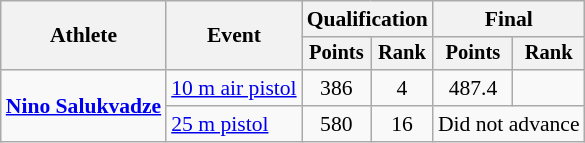<table class="wikitable" style="font-size:90%">
<tr>
<th rowspan="2">Athlete</th>
<th rowspan="2">Event</th>
<th colspan=2>Qualification</th>
<th colspan=2>Final</th>
</tr>
<tr style="font-size:95%">
<th>Points</th>
<th>Rank</th>
<th>Points</th>
<th>Rank</th>
</tr>
<tr align=center>
<td align=left rowspan=2><strong><a href='#'>Nino Salukvadze</a></strong></td>
<td align=left><a href='#'>10 m air pistol</a></td>
<td>386</td>
<td>4</td>
<td>487.4</td>
<td></td>
</tr>
<tr align=center>
<td align=left><a href='#'>25 m pistol</a></td>
<td>580</td>
<td>16</td>
<td colspan=2>Did not advance</td>
</tr>
</table>
